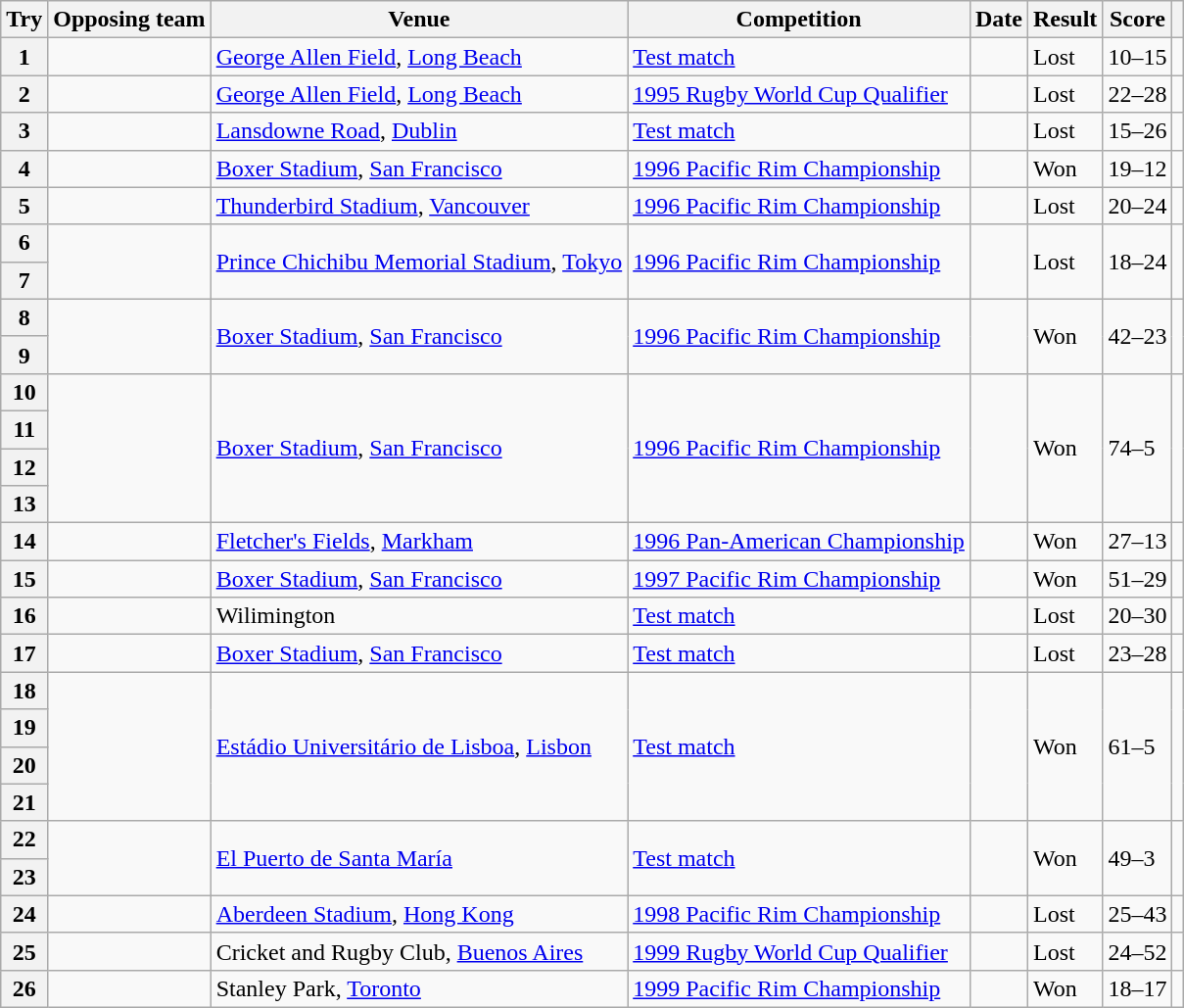<table class="wikitable sortable">
<tr>
<th scope=col>Try</th>
<th scope=col>Opposing team</th>
<th scope=col>Venue</th>
<th scope=col>Competition</th>
<th scope=col>Date</th>
<th scope=col>Result</th>
<th scope=col>Score</th>
<th scope=col class=unsortable></th>
</tr>
<tr>
<th scope=row>1</th>
<td></td>
<td><a href='#'>George Allen Field</a>, <a href='#'>Long Beach</a></td>
<td><a href='#'>Test match</a></td>
<td></td>
<td>Lost</td>
<td>10–15</td>
<td></td>
</tr>
<tr>
<th scope=row>2</th>
<td></td>
<td><a href='#'>George Allen Field</a>, <a href='#'>Long Beach</a></td>
<td><a href='#'>1995 Rugby World Cup Qualifier</a></td>
<td></td>
<td>Lost</td>
<td>22–28</td>
<td></td>
</tr>
<tr>
<th scope=row>3</th>
<td></td>
<td><a href='#'>Lansdowne Road</a>, <a href='#'>Dublin</a></td>
<td><a href='#'>Test match</a></td>
<td></td>
<td>Lost</td>
<td>15–26</td>
<td></td>
</tr>
<tr>
<th scope=row>4</th>
<td></td>
<td><a href='#'>Boxer Stadium</a>, <a href='#'>San Francisco</a></td>
<td><a href='#'>1996 Pacific Rim Championship</a></td>
<td></td>
<td>Won</td>
<td>19–12</td>
<td></td>
</tr>
<tr>
<th scope=row>5</th>
<td></td>
<td><a href='#'>Thunderbird Stadium</a>, <a href='#'>Vancouver</a></td>
<td><a href='#'>1996 Pacific Rim Championship</a></td>
<td></td>
<td>Lost</td>
<td>20–24</td>
<td></td>
</tr>
<tr>
<th scope=row>6</th>
<td rowspan=2></td>
<td rowspan=2><a href='#'>Prince Chichibu Memorial Stadium</a>, <a href='#'>Tokyo</a></td>
<td rowspan=2><a href='#'>1996 Pacific Rim Championship</a></td>
<td rowspan=2></td>
<td rowspan=2>Lost</td>
<td rowspan=2>18–24</td>
<td rowspan=2></td>
</tr>
<tr>
<th scope=row>7</th>
</tr>
<tr>
<th scope=row>8</th>
<td rowspan=2></td>
<td rowspan=2><a href='#'>Boxer Stadium</a>, <a href='#'>San Francisco</a></td>
<td rowspan=2><a href='#'>1996 Pacific Rim Championship</a></td>
<td rowspan=2></td>
<td rowspan=2>Won</td>
<td rowspan=2>42–23</td>
<td rowspan=2></td>
</tr>
<tr>
<th scope=row>9</th>
</tr>
<tr>
<th scope=row>10</th>
<td rowspan=4></td>
<td rowspan=4><a href='#'>Boxer Stadium</a>, <a href='#'>San Francisco</a></td>
<td rowspan=4><a href='#'>1996 Pacific Rim Championship</a></td>
<td rowspan=4></td>
<td rowspan=4>Won</td>
<td rowspan=4>74–5</td>
<td rowspan=4></td>
</tr>
<tr>
<th scope=row>11</th>
</tr>
<tr>
<th scope=row>12</th>
</tr>
<tr>
<th scope=row>13</th>
</tr>
<tr>
<th scope=row>14</th>
<td></td>
<td><a href='#'>Fletcher's Fields</a>, <a href='#'>Markham</a></td>
<td><a href='#'>1996 Pan-American Championship</a></td>
<td></td>
<td>Won</td>
<td>27–13</td>
<td></td>
</tr>
<tr>
<th scope=row>15</th>
<td></td>
<td><a href='#'>Boxer Stadium</a>, <a href='#'>San Francisco</a></td>
<td><a href='#'>1997 Pacific Rim Championship</a></td>
<td></td>
<td>Won</td>
<td>51–29</td>
<td></td>
</tr>
<tr>
<th scope=row>16</th>
<td></td>
<td>Wilimington</td>
<td><a href='#'>Test match</a></td>
<td></td>
<td>Lost</td>
<td>20–30</td>
<td></td>
</tr>
<tr>
<th scope=row>17</th>
<td></td>
<td><a href='#'>Boxer Stadium</a>, <a href='#'>San Francisco</a></td>
<td><a href='#'>Test match</a></td>
<td></td>
<td>Lost</td>
<td>23–28</td>
<td></td>
</tr>
<tr>
<th scope=row>18</th>
<td rowspan=4></td>
<td rowspan=4><a href='#'>Estádio Universitário de Lisboa</a>, <a href='#'>Lisbon</a></td>
<td rowspan=4><a href='#'>Test match</a></td>
<td rowspan=4></td>
<td rowspan=4>Won</td>
<td rowspan=4>61–5</td>
<td rowspan=4></td>
</tr>
<tr>
<th scope=row>19</th>
</tr>
<tr>
<th scope=row>20</th>
</tr>
<tr>
<th scope=row>21</th>
</tr>
<tr>
<th scope=row>22</th>
<td rowspan=2></td>
<td rowspan=2><a href='#'>El Puerto de Santa María</a></td>
<td rowspan=2><a href='#'>Test match</a></td>
<td rowspan=2></td>
<td rowspan=2>Won</td>
<td rowspan=2>49–3</td>
<td rowspan=2></td>
</tr>
<tr>
<th scope=row>23</th>
</tr>
<tr>
<th scope=row>24</th>
<td></td>
<td><a href='#'>Aberdeen Stadium</a>, <a href='#'>Hong Kong</a></td>
<td><a href='#'>1998 Pacific Rim Championship</a></td>
<td></td>
<td>Lost</td>
<td>25–43</td>
<td></td>
</tr>
<tr>
<th scope=row>25</th>
<td></td>
<td>Cricket and Rugby Club, <a href='#'>Buenos Aires</a></td>
<td><a href='#'>1999 Rugby World Cup Qualifier</a></td>
<td></td>
<td>Lost</td>
<td>24–52</td>
<td></td>
</tr>
<tr>
<th scope=row>26</th>
<td></td>
<td>Stanley Park, <a href='#'>Toronto</a></td>
<td><a href='#'>1999 Pacific Rim Championship</a></td>
<td></td>
<td>Won</td>
<td>18–17</td>
<td></td>
</tr>
</table>
